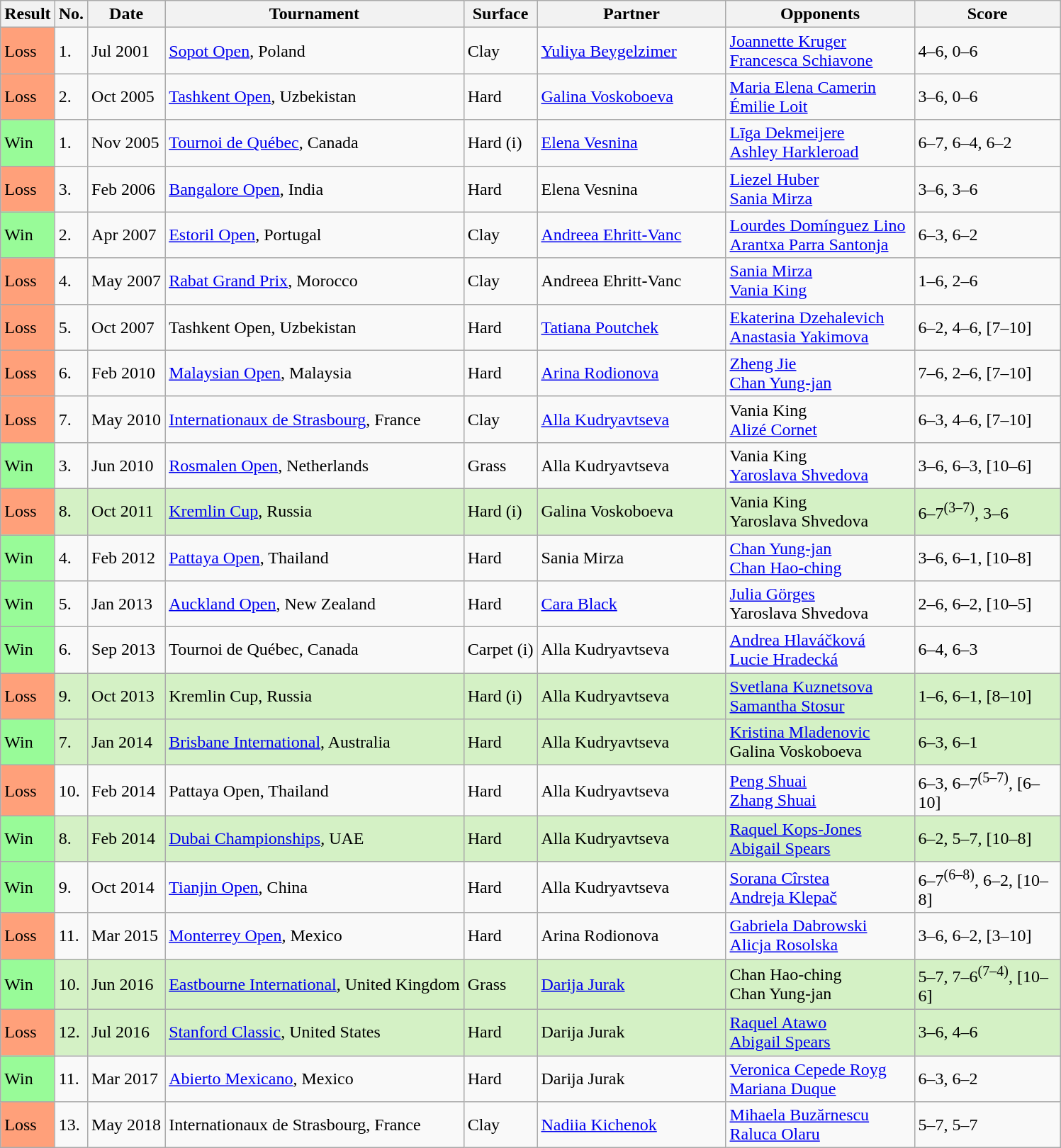<table class="sortable wikitable">
<tr>
<th>Result</th>
<th>No.</th>
<th>Date</th>
<th>Tournament</th>
<th>Surface</th>
<th style="width:170px">Partner</th>
<th style="width:170px">Opponents</th>
<th style="width:130px" class="unsortable">Score</th>
</tr>
<tr>
<td style="background:#ffa07a;">Loss</td>
<td>1.</td>
<td>Jul 2001</td>
<td><a href='#'>Sopot Open</a>, Poland</td>
<td>Clay</td>
<td> <a href='#'>Yuliya Beygelzimer</a></td>
<td> <a href='#'>Joannette Kruger</a> <br>  <a href='#'>Francesca Schiavone</a></td>
<td>4–6, 0–6</td>
</tr>
<tr>
<td style="background:#ffa07a;">Loss</td>
<td>2.</td>
<td>Oct 2005</td>
<td><a href='#'>Tashkent Open</a>, Uzbekistan</td>
<td>Hard</td>
<td> <a href='#'>Galina Voskoboeva</a></td>
<td> <a href='#'>Maria Elena Camerin</a> <br>  <a href='#'>Émilie Loit</a></td>
<td>3–6, 0–6</td>
</tr>
<tr>
<td style="background:#98fb98;">Win</td>
<td>1.</td>
<td>Nov 2005</td>
<td><a href='#'>Tournoi de Québec</a>, Canada</td>
<td>Hard (i)</td>
<td> <a href='#'>Elena Vesnina</a></td>
<td> <a href='#'>Līga Dekmeijere</a> <br>  <a href='#'>Ashley Harkleroad</a></td>
<td>6–7, 6–4, 6–2</td>
</tr>
<tr>
<td style="background:#ffa07a;">Loss</td>
<td>3.</td>
<td>Feb 2006</td>
<td><a href='#'>Bangalore Open</a>, India</td>
<td>Hard</td>
<td> Elena Vesnina</td>
<td> <a href='#'>Liezel Huber</a> <br>  <a href='#'>Sania Mirza</a></td>
<td>3–6, 3–6</td>
</tr>
<tr>
<td style="background:#98fb98;">Win</td>
<td>2.</td>
<td>Apr 2007</td>
<td><a href='#'>Estoril Open</a>, Portugal</td>
<td>Clay</td>
<td> <a href='#'>Andreea Ehritt-Vanc</a></td>
<td> <a href='#'>Lourdes Domínguez Lino</a> <br>  <a href='#'>Arantxa Parra Santonja</a></td>
<td>6–3, 6–2</td>
</tr>
<tr>
<td style="background:#ffa07a;">Loss</td>
<td>4.</td>
<td>May 2007</td>
<td><a href='#'>Rabat Grand Prix</a>, Morocco</td>
<td>Clay</td>
<td> Andreea Ehritt-Vanc</td>
<td> <a href='#'>Sania Mirza</a> <br>  <a href='#'>Vania King</a></td>
<td>1–6, 2–6</td>
</tr>
<tr>
<td style="background:#ffa07a;">Loss</td>
<td>5.</td>
<td>Oct 2007</td>
<td>Tashkent Open, Uzbekistan</td>
<td>Hard</td>
<td> <a href='#'>Tatiana Poutchek</a></td>
<td> <a href='#'>Ekaterina Dzehalevich</a> <br>  <a href='#'>Anastasia Yakimova</a></td>
<td>6–2, 4–6, [7–10]</td>
</tr>
<tr>
<td style="background:#ffa07a;">Loss</td>
<td>6.</td>
<td>Feb 2010</td>
<td><a href='#'>Malaysian Open</a>, Malaysia</td>
<td>Hard</td>
<td> <a href='#'>Arina Rodionova</a></td>
<td> <a href='#'>Zheng Jie</a> <br>  <a href='#'>Chan Yung-jan</a></td>
<td>7–6, 2–6, [7–10]</td>
</tr>
<tr>
<td style="background:#ffa07a;">Loss</td>
<td>7.</td>
<td>May 2010</td>
<td><a href='#'>Internationaux de Strasbourg</a>, France</td>
<td>Clay</td>
<td> <a href='#'>Alla Kudryavtseva</a></td>
<td> Vania King <br>  <a href='#'>Alizé Cornet</a></td>
<td>6–3, 4–6, [7–10]</td>
</tr>
<tr>
<td style="background:#98fb98;">Win</td>
<td>3.</td>
<td>Jun 2010</td>
<td><a href='#'>Rosmalen Open</a>, Netherlands</td>
<td>Grass</td>
<td> Alla Kudryavtseva</td>
<td> Vania King <br>  <a href='#'>Yaroslava Shvedova</a></td>
<td>3–6, 6–3, [10–6]</td>
</tr>
<tr bgcolor=d4f1c5>
<td style="background:#ffa07a;">Loss</td>
<td>8.</td>
<td>Oct 2011</td>
<td><a href='#'>Kremlin Cup</a>, Russia</td>
<td>Hard (i)</td>
<td> Galina Voskoboeva</td>
<td> Vania King <br>  Yaroslava Shvedova</td>
<td>6–7<sup>(3–7)</sup>, 3–6</td>
</tr>
<tr>
<td style="background:#98fb98;">Win</td>
<td>4.</td>
<td>Feb 2012</td>
<td><a href='#'>Pattaya Open</a>, Thailand</td>
<td>Hard</td>
<td> Sania Mirza</td>
<td> <a href='#'>Chan Yung-jan</a> <br>  <a href='#'>Chan Hao-ching</a></td>
<td>3–6, 6–1, [10–8]</td>
</tr>
<tr>
<td style="background:#98fb98;">Win</td>
<td>5.</td>
<td>Jan 2013</td>
<td><a href='#'>Auckland Open</a>, New Zealand</td>
<td>Hard</td>
<td> <a href='#'>Cara Black</a></td>
<td> <a href='#'>Julia Görges</a> <br>  Yaroslava Shvedova</td>
<td>2–6, 6–2, [10–5]</td>
</tr>
<tr>
<td style="background:#98fb98;">Win</td>
<td>6.</td>
<td>Sep 2013</td>
<td>Tournoi de Québec, Canada</td>
<td>Carpet (i)</td>
<td> Alla Kudryavtseva</td>
<td> <a href='#'>Andrea Hlaváčková</a> <br>  <a href='#'>Lucie Hradecká</a></td>
<td>6–4, 6–3</td>
</tr>
<tr bgcolor=d4f1c5>
<td style="background:#ffa07a;">Loss</td>
<td>9.</td>
<td>Oct 2013</td>
<td>Kremlin Cup, Russia</td>
<td>Hard (i)</td>
<td> Alla Kudryavtseva</td>
<td> <a href='#'>Svetlana Kuznetsova</a> <br>  <a href='#'>Samantha Stosur</a></td>
<td>1–6, 6–1, [8–10]</td>
</tr>
<tr bgcolor=d4f1c5>
<td style="background:#98fb98;">Win</td>
<td>7.</td>
<td>Jan 2014</td>
<td><a href='#'>Brisbane International</a>, Australia</td>
<td>Hard</td>
<td> Alla Kudryavtseva</td>
<td> <a href='#'>Kristina Mladenovic</a> <br>  Galina Voskoboeva</td>
<td>6–3, 6–1</td>
</tr>
<tr>
<td style="background:#ffa07a;">Loss</td>
<td>10.</td>
<td>Feb 2014</td>
<td>Pattaya Open, Thailand</td>
<td>Hard</td>
<td> Alla Kudryavtseva</td>
<td> <a href='#'>Peng Shuai</a> <br>  <a href='#'>Zhang Shuai</a></td>
<td>6–3, 6–7<sup>(5–7)</sup>, [6–10]</td>
</tr>
<tr bgcolor="#d4f1c5">
<td style="background:#98fb98;">Win</td>
<td>8.</td>
<td>Feb 2014</td>
<td><a href='#'>Dubai Championships</a>, UAE</td>
<td>Hard</td>
<td> Alla Kudryavtseva</td>
<td> <a href='#'>Raquel Kops-Jones</a> <br>  <a href='#'>Abigail Spears</a></td>
<td>6–2, 5–7, [10–8]</td>
</tr>
<tr>
<td style="background:#98fb98;">Win</td>
<td>9.</td>
<td>Oct 2014</td>
<td><a href='#'>Tianjin Open</a>, China</td>
<td>Hard</td>
<td> Alla Kudryavtseva</td>
<td> <a href='#'>Sorana Cîrstea</a> <br>  <a href='#'>Andreja Klepač</a></td>
<td>6–7<sup>(6–8)</sup>, 6–2, [10–8]</td>
</tr>
<tr>
<td style="background:#ffa07a;">Loss</td>
<td>11.</td>
<td>Mar 2015</td>
<td><a href='#'>Monterrey Open</a>, Mexico</td>
<td>Hard</td>
<td> Arina Rodionova</td>
<td> <a href='#'>Gabriela Dabrowski</a> <br>  <a href='#'>Alicja Rosolska</a></td>
<td>3–6, 6–2, [3–10]</td>
</tr>
<tr style="background:#d4f1c5;">
<td style="background:#98fb98;">Win</td>
<td>10.</td>
<td>Jun 2016</td>
<td><a href='#'>Eastbourne International</a>, United Kingdom</td>
<td>Grass</td>
<td> <a href='#'>Darija Jurak</a></td>
<td> Chan Hao-ching <br>  Chan Yung-jan</td>
<td>5–7, 7–6<sup>(7–4)</sup>, [10–6]</td>
</tr>
<tr style="background:#d4f1c5;">
<td style="background:#ffa07a;">Loss</td>
<td>12.</td>
<td>Jul 2016</td>
<td><a href='#'>Stanford Classic</a>, United States</td>
<td>Hard</td>
<td> Darija Jurak</td>
<td> <a href='#'>Raquel Atawo</a> <br>  <a href='#'>Abigail Spears</a></td>
<td>3–6, 4–6</td>
</tr>
<tr>
<td style="background:#98fb98;">Win</td>
<td>11.</td>
<td>Mar 2017</td>
<td><a href='#'>Abierto Mexicano</a>, Mexico</td>
<td>Hard</td>
<td> Darija Jurak</td>
<td> <a href='#'>Veronica Cepede Royg</a> <br>  <a href='#'>Mariana Duque</a></td>
<td>6–3, 6–2</td>
</tr>
<tr>
<td style="background:#ffa07a;">Loss</td>
<td>13.</td>
<td>May 2018</td>
<td>Internationaux de Strasbourg, France</td>
<td>Clay</td>
<td> <a href='#'>Nadiia Kichenok</a></td>
<td> <a href='#'>Mihaela Buzărnescu</a> <br>  <a href='#'>Raluca Olaru</a></td>
<td>5–7, 5–7</td>
</tr>
</table>
